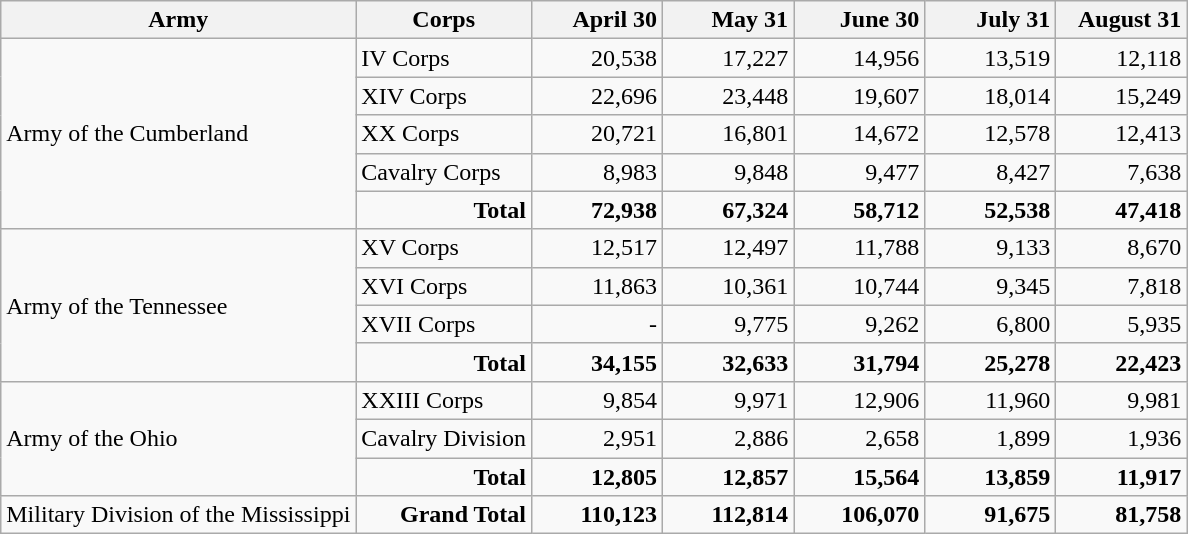<table class="wikitable">
<tr>
<th>Army</th>
<th>Corps</th>
<th width=80px; style="text-align: right;">April 30</th>
<th width=80px; style="text-align: right;">May 31</th>
<th width=80px; style="text-align: right;">June 30</th>
<th width=80px; style="text-align: right;">July 31</th>
<th width=80px; style="text-align: right;">August 31</th>
</tr>
<tr>
<td rowspan="5">Army of the Cumberland</td>
<td>IV Corps</td>
<td style="text-align: right;">20,538</td>
<td style="text-align: right;">17,227</td>
<td style="text-align: right;">14,956</td>
<td style="text-align: right;">13,519</td>
<td style="text-align: right;">12,118</td>
</tr>
<tr>
<td>XIV Corps</td>
<td style="text-align: right;">22,696</td>
<td style="text-align: right;">23,448</td>
<td style="text-align: right;">19,607</td>
<td style="text-align: right;">18,014</td>
<td style="text-align: right;">15,249</td>
</tr>
<tr>
<td>XX Corps</td>
<td style="text-align: right;">20,721</td>
<td style="text-align: right;">16,801</td>
<td style="text-align: right;">14,672</td>
<td style="text-align: right;">12,578</td>
<td style="text-align: right;">12,413</td>
</tr>
<tr>
<td>Cavalry Corps</td>
<td style="text-align: right;">8,983</td>
<td style="text-align: right;">9,848</td>
<td style="text-align: right;">9,477</td>
<td style="text-align: right;">8,427</td>
<td style="text-align: right;">7,638</td>
</tr>
<tr>
<td style="text-align: right; font-weight: bold;">Total</td>
<td style="text-align: right; font-weight: bold;">72,938</td>
<td style="text-align: right; font-weight: bold;">67,324</td>
<td style="text-align: right; font-weight: bold;">58,712</td>
<td style="text-align: right; font-weight: bold;">52,538</td>
<td style="text-align: right; font-weight: bold;">47,418</td>
</tr>
<tr>
<td rowspan="4">Army of the Tennessee</td>
<td>XV Corps</td>
<td style="text-align: right;">12,517</td>
<td style="text-align: right;">12,497</td>
<td style="text-align: right;">11,788</td>
<td style="text-align: right;">9,133</td>
<td style="text-align: right;">8,670</td>
</tr>
<tr>
<td>XVI Corps</td>
<td style="text-align: right;">11,863</td>
<td style="text-align: right;">10,361</td>
<td style="text-align: right;">10,744</td>
<td style="text-align: right;">9,345</td>
<td style="text-align: right;">7,818</td>
</tr>
<tr>
<td>XVII Corps</td>
<td style="text-align: right;">- </td>
<td style="text-align: right;">9,775</td>
<td style="text-align: right;">9,262</td>
<td style="text-align: right;">6,800</td>
<td style="text-align: right;">5,935</td>
</tr>
<tr>
<td style="text-align: right; font-weight: bold;">Total</td>
<td style="text-align: right; font-weight: bold;">34,155</td>
<td style="text-align: right; font-weight: bold;">32,633</td>
<td style="text-align: right; font-weight: bold;">31,794</td>
<td style="text-align: right; font-weight: bold;">25,278</td>
<td style="text-align: right; font-weight: bold;">22,423</td>
</tr>
<tr>
<td rowspan="3">Army of the Ohio</td>
<td>XXIII Corps</td>
<td style="text-align: right;">9,854</td>
<td style="text-align: right;">9,971</td>
<td style="text-align: right;">12,906</td>
<td style="text-align: right;">11,960</td>
<td style="text-align: right;">9,981</td>
</tr>
<tr>
<td>Cavalry Division</td>
<td style="text-align: right;">2,951</td>
<td style="text-align: right;">2,886</td>
<td style="text-align: right;">2,658</td>
<td style="text-align: right;">1,899</td>
<td style="text-align: right;">1,936</td>
</tr>
<tr>
<td style="text-align: right; font-weight: bold;">Total</td>
<td style="text-align: right; font-weight: bold;">12,805</td>
<td style="text-align: right; font-weight: bold;">12,857</td>
<td style="text-align: right; font-weight: bold;">15,564</td>
<td style="text-align: right; font-weight: bold;">13,859</td>
<td style="text-align: right; font-weight: bold;">11,917</td>
</tr>
<tr>
<td>Military Division of the Mississippi</td>
<td style="text-align: right; font-weight: bold;">Grand Total</td>
<td style="text-align: right; font-weight: bold;">110,123</td>
<td style="text-align: right; font-weight: bold;">112,814</td>
<td style="text-align: right; font-weight: bold;">106,070</td>
<td style="text-align: right; font-weight: bold;">91,675</td>
<td style="text-align: right; font-weight: bold;">81,758</td>
</tr>
</table>
